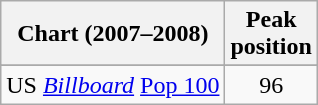<table class="wikitable sortable">
<tr>
<th align="left">Chart (2007–2008)</th>
<th align="center">Peak<br>position</th>
</tr>
<tr>
</tr>
<tr>
</tr>
<tr>
</tr>
<tr>
</tr>
<tr>
<td>US <em><a href='#'>Billboard</a></em> <a href='#'>Pop 100</a></td>
<td align="center">96</td>
</tr>
</table>
